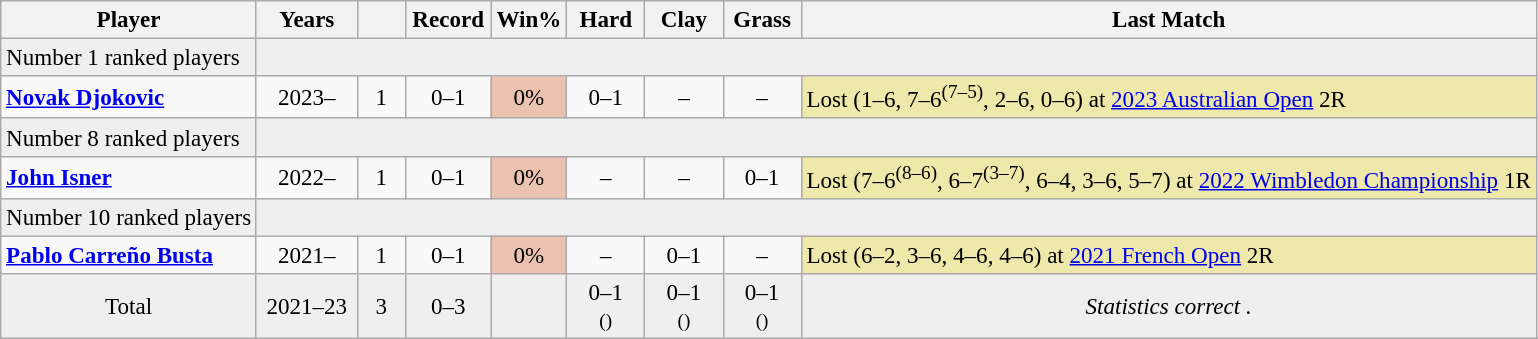<table class="wikitable sortable nowrap" style=font-size:96%;text-align:center>
<tr>
<th>Player</th>
<th width=60>Years</th>
<th width=25></th>
<th width=50>Record</th>
<th>Win%</th>
<th width=45>Hard</th>
<th width=45>Clay</th>
<th width=45>Grass</th>
<th>Last Match</th>
</tr>
<tr bgcolor=efefef class="sortbottom">
<td align=left>Number 1 ranked players</td>
<td colspan=8></td>
</tr>
<tr>
<td align=left> <strong><a href='#'>Novak Djokovic</a></strong></td>
<td>2023–</td>
<td>1</td>
<td>0–1</td>
<td bgcolor=ebc2af>0%</td>
<td>0–1</td>
<td>–</td>
<td>–</td>
<td bgcolor=eee8aa align=left>Lost (1–6, 7–6<sup>(7–5)</sup>, 2–6, 0–6)  at <a href='#'>2023 Australian Open</a> 2R</td>
</tr>
<tr bgcolor=efefef class="sortbottom">
<td align=left>Number 8 ranked players</td>
<td colspan=8></td>
</tr>
<tr>
<td align=left> <strong><a href='#'>John Isner</a></strong></td>
<td>2022–</td>
<td>1</td>
<td>0–1</td>
<td bgcolor=ebc2af>0%</td>
<td>–</td>
<td>–</td>
<td>0–1</td>
<td bgcolor=eee8aa align=left>Lost (7–6<sup>(8–6)</sup>, 6–7<sup>(3–7)</sup>, 6–4, 3–6, 5–7) at <a href='#'>2022 Wimbledon Championship</a> 1R</td>
</tr>
<tr bgcolor=efefef class="sortbottom">
<td align=left>Number 10 ranked players</td>
<td colspan=8></td>
</tr>
<tr>
<td align=left> <strong><a href='#'>Pablo Carreño Busta</a></strong></td>
<td>2021–</td>
<td>1</td>
<td>0–1</td>
<td bgcolor=ebc2af>0%</td>
<td>–</td>
<td>0–1</td>
<td>–</td>
<td bgcolor=eee8aa align=left>Lost (6–2, 3–6, 4–6, 4–6) at <a href='#'>2021 French Open</a> 2R</td>
</tr>
<tr bgcolor=efefef class="sortbottom">
<td>Total</td>
<td>2021–23</td>
<td>3</td>
<td>0–3</td>
<td></td>
<td>0–1 <br><small>()</small></td>
<td>0–1 <br><small>()</small></td>
<td>0–1 <br><small>()</small></td>
<td><em>Statistics correct .</em></td>
</tr>
</table>
